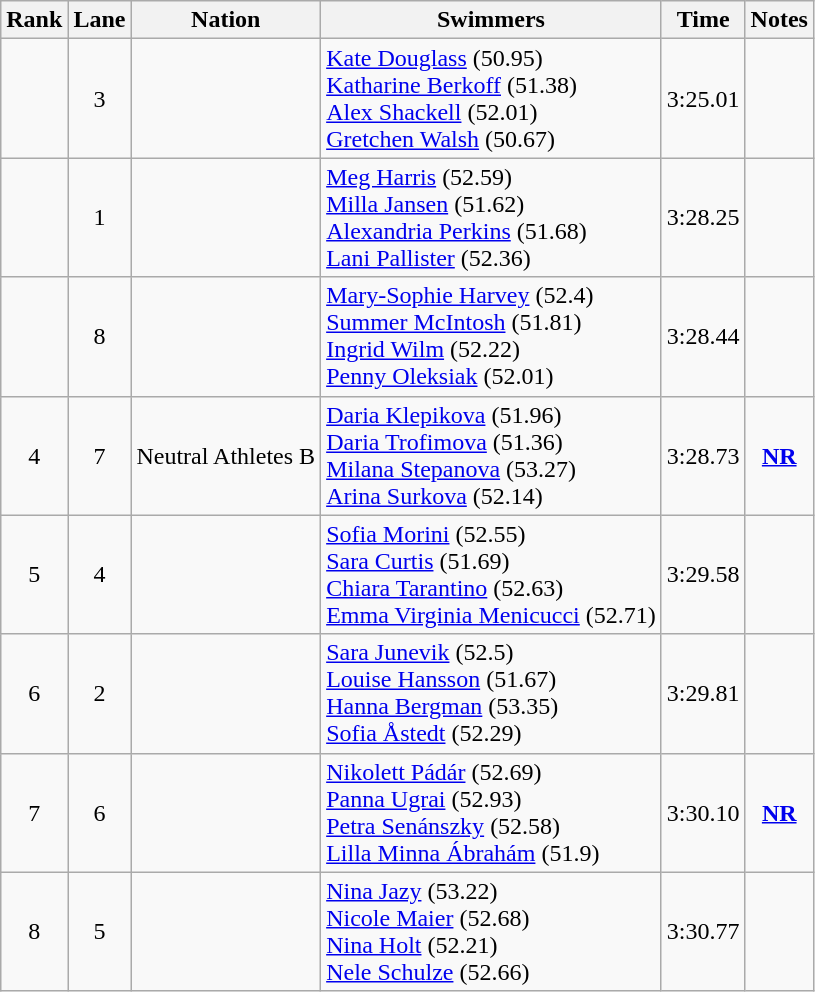<table class="wikitable sortable" style="text-align:center">
<tr>
<th>Rank</th>
<th>Lane</th>
<th>Nation</th>
<th>Swimmers</th>
<th>Time</th>
<th>Notes</th>
</tr>
<tr>
<td></td>
<td>3</td>
<td align=left></td>
<td align=left><a href='#'>Kate Douglass</a> (50.95)<br><a href='#'>Katharine Berkoff</a> (51.38)<br><a href='#'>Alex Shackell</a> (52.01)<br><a href='#'>Gretchen Walsh</a> (50.67)</td>
<td>3:25.01</td>
<td></td>
</tr>
<tr>
<td></td>
<td>1</td>
<td align=left></td>
<td align=left><a href='#'>Meg Harris</a> (52.59)<br><a href='#'>Milla Jansen</a> (51.62)<br><a href='#'>Alexandria Perkins</a> (51.68)<br><a href='#'>Lani Pallister</a> (52.36)</td>
<td>3:28.25</td>
<td></td>
</tr>
<tr>
<td></td>
<td>8</td>
<td align=left></td>
<td align=left><a href='#'>Mary-Sophie Harvey</a> (52.4)<br><a href='#'>Summer McIntosh</a> (51.81)<br><a href='#'>Ingrid Wilm</a> (52.22)<br><a href='#'>Penny Oleksiak</a> (52.01)</td>
<td>3:28.44</td>
<td></td>
</tr>
<tr>
<td>4</td>
<td>7</td>
<td align=left> Neutral Athletes B</td>
<td align=left><a href='#'>Daria Klepikova</a> (51.96)<br><a href='#'>Daria Trofimova</a> (51.36)<br><a href='#'>Milana Stepanova</a> (53.27)<br><a href='#'>Arina Surkova</a> (52.14)</td>
<td>3:28.73</td>
<td><strong><a href='#'>NR</a></strong></td>
</tr>
<tr>
<td>5</td>
<td>4</td>
<td align=left></td>
<td align=left><a href='#'>Sofia Morini</a> (52.55)<br><a href='#'>Sara Curtis</a> (51.69)<br><a href='#'>Chiara Tarantino</a> (52.63)<br><a href='#'>Emma Virginia Menicucci</a> (52.71)</td>
<td>3:29.58</td>
<td></td>
</tr>
<tr>
<td>6</td>
<td>2</td>
<td align=left></td>
<td align=left><a href='#'>Sara Junevik</a> (52.5)<br><a href='#'>Louise Hansson</a> (51.67)<br><a href='#'>Hanna Bergman</a> (53.35)<br><a href='#'>Sofia Åstedt</a> (52.29)</td>
<td>3:29.81</td>
<td></td>
</tr>
<tr>
<td>7</td>
<td>6</td>
<td align=left></td>
<td align=left><a href='#'>Nikolett Pádár</a> (52.69)<br><a href='#'>Panna Ugrai</a> (52.93)<br><a href='#'>Petra Senánszky</a> (52.58)<br><a href='#'>Lilla Minna Ábrahám</a> (51.9)</td>
<td>3:30.10</td>
<td><strong><a href='#'>NR</a></strong></td>
</tr>
<tr>
<td>8</td>
<td>5</td>
<td align=left></td>
<td align=left><a href='#'>Nina Jazy</a> (53.22)<br><a href='#'>Nicole Maier</a> (52.68)<br><a href='#'>Nina Holt</a> (52.21)<br><a href='#'>Nele Schulze</a> (52.66)</td>
<td>3:30.77</td>
<td></td>
</tr>
</table>
